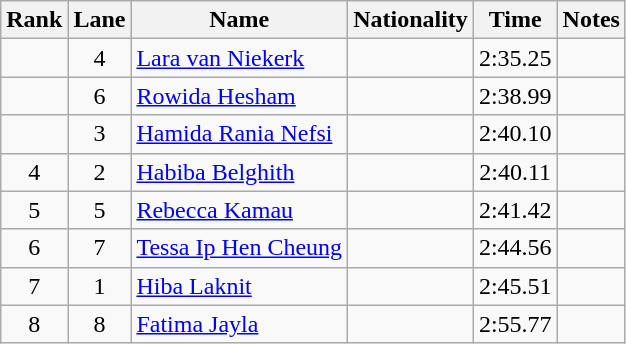<table class="wikitable sortable" style="text-align:center">
<tr>
<th>Rank</th>
<th>Lane</th>
<th>Name</th>
<th>Nationality</th>
<th>Time</th>
<th>Notes</th>
</tr>
<tr>
<td></td>
<td>4</td>
<td align=left><a href='#'>Lara van Niekerk</a></td>
<td align=left></td>
<td>2:35.25</td>
<td></td>
</tr>
<tr>
<td></td>
<td>6</td>
<td align=left><a href='#'>Rowida Hesham</a></td>
<td align=left></td>
<td>2:38.99</td>
<td></td>
</tr>
<tr>
<td></td>
<td>3</td>
<td align=left><a href='#'>Hamida Rania Nefsi</a></td>
<td align=left></td>
<td>2:40.10</td>
<td></td>
</tr>
<tr>
<td>4</td>
<td>2</td>
<td align=left><a href='#'>Habiba Belghith</a></td>
<td align=left></td>
<td>2:40.11</td>
<td></td>
</tr>
<tr>
<td>5</td>
<td>5</td>
<td align=left><a href='#'>Rebecca Kamau</a></td>
<td align=left></td>
<td>2:41.42</td>
<td></td>
</tr>
<tr>
<td>6</td>
<td>7</td>
<td align=left><a href='#'>Tessa Ip Hen Cheung</a></td>
<td align=left></td>
<td>2:44.56</td>
<td></td>
</tr>
<tr>
<td>7</td>
<td>1</td>
<td align=left><a href='#'>Hiba Laknit</a></td>
<td align=left></td>
<td>2:45.51</td>
<td></td>
</tr>
<tr>
<td>8</td>
<td>8</td>
<td align=left><a href='#'>Fatima Jayla</a></td>
<td align=left></td>
<td>2:55.77</td>
<td></td>
</tr>
</table>
